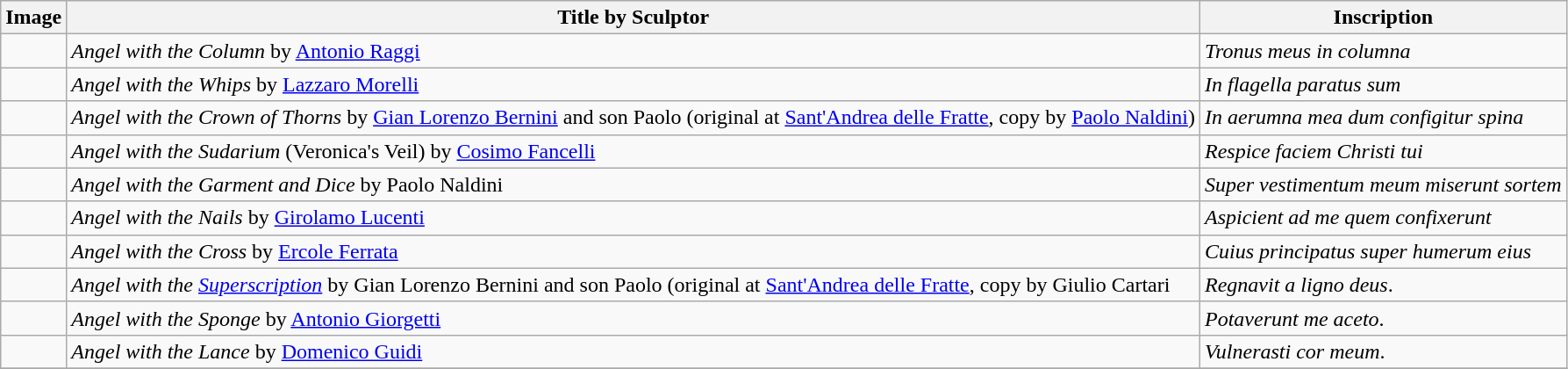<table class="wikitable sortable" style="text-align:left;">
<tr>
<th class="unsortable">Image</th>
<th>Title by Sculptor</th>
<th>Inscription</th>
</tr>
<tr>
<td></td>
<td><em>Angel with the Column</em> by <a href='#'>Antonio Raggi</a></td>
<td><em>Tronus meus in columna</em></td>
</tr>
<tr>
<td></td>
<td><em>Angel with the Whips</em> by <a href='#'>Lazzaro Morelli</a></td>
<td><em>In flagella paratus sum</em></td>
</tr>
<tr>
<td></td>
<td><em>Angel with the Crown of Thorns</em> by <a href='#'>Gian Lorenzo Bernini</a> and son Paolo (original at <a href='#'>Sant'Andrea delle Fratte</a>, copy by <a href='#'>Paolo Naldini</a>)</td>
<td><em>In aerumna mea dum configitur spina</em></td>
</tr>
<tr>
<td></td>
<td><em>Angel with the Sudarium</em> (Veronica's Veil) by <a href='#'>Cosimo Fancelli</a></td>
<td><em>Respice faciem Christi tui</em></td>
</tr>
<tr>
<td></td>
<td><em>Angel with the Garment and Dice</em> by Paolo Naldini</td>
<td><em>Super vestimentum meum miserunt sortem</em></td>
</tr>
<tr>
<td></td>
<td><em>Angel with the Nails</em> by <a href='#'>Girolamo Lucenti</a></td>
<td><em>Aspicient ad me quem confixerunt</em></td>
</tr>
<tr>
<td></td>
<td><em>Angel with the Cross</em> by <a href='#'>Ercole Ferrata</a></td>
<td><em>Cuius principatus super humerum eius</em></td>
</tr>
<tr>
<td></td>
<td><em>Angel with the <a href='#'>Superscription</a></em> by Gian Lorenzo Bernini and son Paolo (original at <a href='#'>Sant'Andrea delle Fratte</a>, copy by Giulio Cartari</td>
<td><em>Regnavit a ligno deus</em>.</td>
</tr>
<tr>
<td></td>
<td><em>Angel with the Sponge</em> by <a href='#'>Antonio Giorgetti</a></td>
<td><em>Potaverunt me aceto</em>.</td>
</tr>
<tr>
<td></td>
<td><em>Angel with the Lance</em> by <a href='#'>Domenico Guidi</a></td>
<td><em>Vulnerasti cor meum</em>.</td>
</tr>
<tr>
</tr>
</table>
